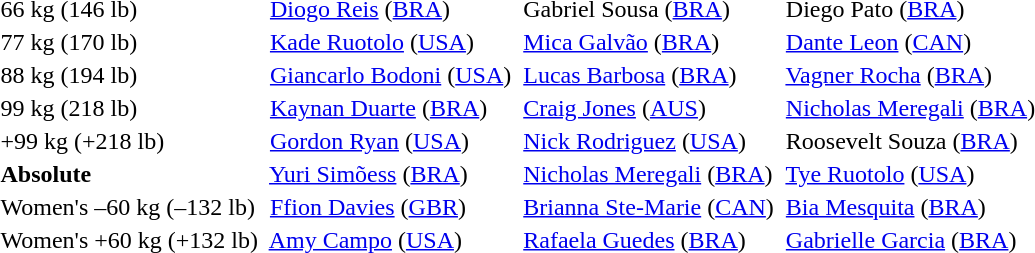<table>
<tr>
<td>66 kg (146 lb)</td>
<td> <a href='#'>Diogo Reis</a> <span>(<a href='#'>BRA</a>)</span></td>
<td> Gabriel Sousa <span>(<a href='#'>BRA</a>)</span></td>
<td> Diego Pato <span>(<a href='#'>BRA</a>)</span></td>
</tr>
<tr>
<td>77 kg (170 lb)</td>
<td> <a href='#'>Kade Ruotolo</a> <span>(<a href='#'>USA</a>)</span></td>
<td> <a href='#'>Mica Galvão</a> <span>(<a href='#'>BRA</a>)</span></td>
<td> <a href='#'>Dante Leon</a> <span>(<a href='#'>CAN</a>)</span></td>
</tr>
<tr>
<td>88 kg (194 lb)</td>
<td> <a href='#'>Giancarlo Bodoni</a> <span>(<a href='#'>USA</a>)</span></td>
<td> <a href='#'>Lucas Barbosa</a> <span>(<a href='#'>BRA</a>)</span></td>
<td> <a href='#'>Vagner Rocha</a> <span>(<a href='#'>BRA</a>)</span></td>
</tr>
<tr>
<td>99 kg (218 lb)</td>
<td> <a href='#'>Kaynan Duarte</a> <span>(<a href='#'>BRA</a>)</span></td>
<td> <a href='#'>Craig Jones</a> <span>(<a href='#'>AUS</a>)</span></td>
<td> <a href='#'>Nicholas Meregali</a> <span>(<a href='#'>BRA</a>)</span></td>
</tr>
<tr>
<td>+99 kg (+218 lb)</td>
<td> <a href='#'>Gordon Ryan</a> <span>(<a href='#'>USA</a>)</span></td>
<td> <a href='#'>Nick Rodriguez</a> <span>(<a href='#'>USA</a>)</span></td>
<td> Roosevelt Souza <span>(<a href='#'>BRA</a>)</span></td>
</tr>
<tr>
<td><strong>Absolute</strong></td>
<td> <a href='#'>Yuri Simõess</a> <span>(<a href='#'>BRA</a>)</span></td>
<td> <a href='#'>Nicholas Meregali</a> <span>(<a href='#'>BRA</a>)</span></td>
<td> <a href='#'>Tye Ruotolo</a> <span>(<a href='#'>USA</a>)</span></td>
</tr>
<tr>
<td>Women's –60 kg (–132 lb)</td>
<td> <a href='#'>Ffion Davies</a> <span>(<a href='#'>GBR</a>)</span></td>
<td> <a href='#'>Brianna Ste-Marie</a> <span>(<a href='#'>CAN</a>)</span></td>
<td> <a href='#'>Bia Mesquita</a> <span>(<a href='#'>BRA</a>)</span></td>
</tr>
<tr>
<td>Women's +60 kg (+132 lb)</td>
<td> <a href='#'>Amy Campo</a> <span>(<a href='#'>USA</a>)</span></td>
<td> <a href='#'>Rafaela Guedes</a> <span>(<a href='#'>BRA</a>)</span></td>
<td> <a href='#'>Gabrielle Garcia</a> <span>(<a href='#'>BRA</a>)</span></td>
</tr>
<tr>
</tr>
</table>
